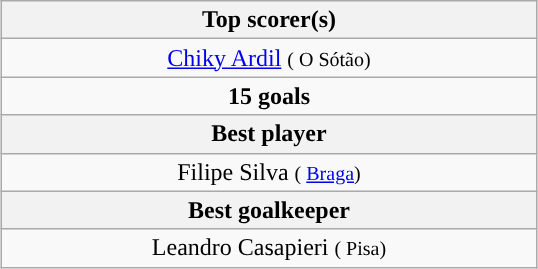<table class="wikitable" style="margin: 1em auto 1em auto;">
<tr>
<th width=350 colspan=3>Top scorer(s)</th>
</tr>
<tr align=center style="background:">
<td style="text-align:center;"> <a href='#'>Chiky Ardil</a> <small>( O Sótão)</small></td>
</tr>
<tr>
<td style="text-align:center;"><strong>15 goals</strong></td>
</tr>
<tr>
<th colspan=3>Best player</th>
</tr>
<tr>
<td style="text-align:center;"> Filipe Silva <small>( <a href='#'>Braga</a>)</small></td>
</tr>
<tr>
<th colspan=3>Best goalkeeper</th>
</tr>
<tr>
<td style="text-align:center;"> Leandro Casapieri <small>( Pisa)</small></td>
</tr>
</table>
